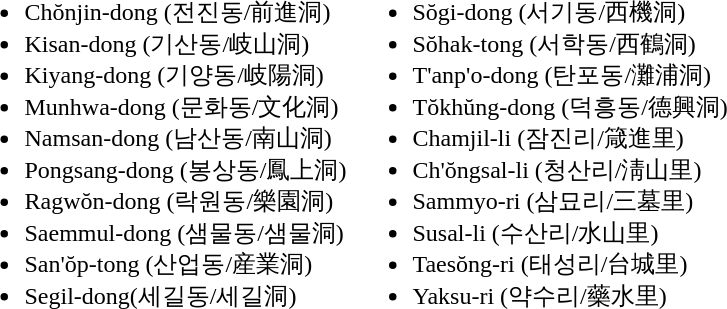<table>
<tr>
<td valign="top"><br><ul><li>Chŏnjin-dong (전진동/前進洞)</li><li>Kisan-dong (기산동/岐山洞)</li><li>Kiyang-dong (기양동/岐陽洞)</li><li>Munhwa-dong (문화동/文化洞)</li><li>Namsan-dong (남산동/南山洞)</li><li>Pongsang-dong (봉상동/鳳上洞)</li><li>Ragwŏn-dong (락원동/樂園洞)</li><li>Saemmul-dong (샘물동/샘물洞)</li><li>San'ŏp-tong (산업동/産業洞)</li><li>Segil-dong(세길동/세길洞)</li></ul></td>
<td valign="top"><br><ul><li>Sŏgi-dong (서기동/西機洞)</li><li>Sŏhak-tong (서학동/西鶴洞)</li><li>T'anp'o-dong (탄포동/灘浦洞)</li><li>Tŏkhŭng-dong (덕흥동/德興洞)</li><li>Chamjil-li (잠진리/箴進里)</li><li>Ch'ŏngsal-li (청산리/淸山里)</li><li>Sammyo-ri (삼묘리/三墓里)</li><li>Susal-li (수산리/水山里)</li><li>Taesŏng-ri (태성리/台城里)</li><li>Yaksu-ri (약수리/藥水里)</li></ul></td>
</tr>
</table>
